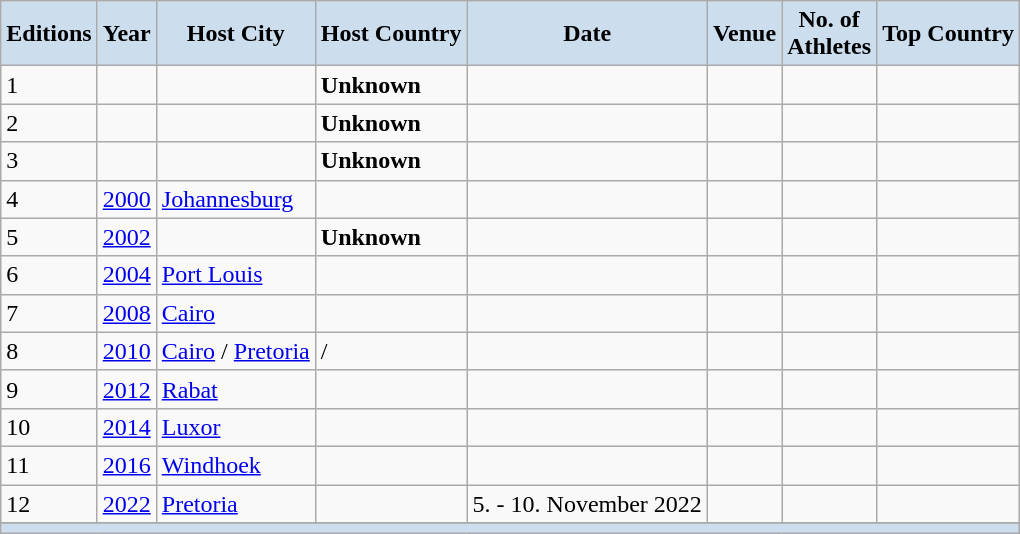<table class="wikitable" align="center">
<tr>
<th style="background-color: #CCDDEE;">Editions</th>
<th style="background-color: #CCDDEE;">Year</th>
<th style="background-color: #CCDDEE;">Host City</th>
<th style="background-color: #CCDDEE;">Host Country</th>
<th style="background-color: #CCDDEE;">Date</th>
<th style="background-color: #CCDDEE;">Venue</th>
<th style="background-color: #CCDDEE;">No. of<br>Athletes</th>
<th style="background-color: #CCDDEE;">Top Country</th>
</tr>
<tr>
<td>1</td>
<td></td>
<td></td>
<td><strong>Unknown</strong></td>
<td></td>
<td></td>
<td></td>
<td></td>
</tr>
<tr>
<td>2</td>
<td></td>
<td></td>
<td><strong>Unknown</strong></td>
<td></td>
<td></td>
<td></td>
<td></td>
</tr>
<tr>
<td>3</td>
<td></td>
<td></td>
<td><strong>Unknown</strong></td>
<td></td>
<td></td>
<td></td>
<td></td>
</tr>
<tr>
<td>4</td>
<td><a href='#'>2000</a></td>
<td><a href='#'>Johannesburg</a></td>
<td></td>
<td></td>
<td></td>
<td></td>
<td></td>
</tr>
<tr>
<td>5</td>
<td><a href='#'>2002</a></td>
<td></td>
<td><strong>Unknown</strong></td>
<td></td>
<td></td>
<td></td>
<td></td>
</tr>
<tr>
<td>6</td>
<td><a href='#'>2004</a></td>
<td><a href='#'>Port Louis</a></td>
<td></td>
<td></td>
<td></td>
<td></td>
<td></td>
</tr>
<tr>
<td>7</td>
<td><a href='#'>2008</a></td>
<td><a href='#'>Cairo</a></td>
<td></td>
<td></td>
<td></td>
<td></td>
<td></td>
</tr>
<tr>
<td>8</td>
<td><a href='#'>2010</a></td>
<td><a href='#'>Cairo</a> / <a href='#'>Pretoria</a></td>
<td> / </td>
<td></td>
<td></td>
<td></td>
<td></td>
</tr>
<tr>
<td>9</td>
<td><a href='#'>2012</a></td>
<td><a href='#'>Rabat</a></td>
<td></td>
<td></td>
<td></td>
<td></td>
<td></td>
</tr>
<tr>
<td>10</td>
<td><a href='#'>2014</a></td>
<td><a href='#'>Luxor</a></td>
<td></td>
<td></td>
<td></td>
<td></td>
<td></td>
</tr>
<tr>
<td>11</td>
<td><a href='#'>2016</a></td>
<td><a href='#'>Windhoek</a></td>
<td></td>
<td></td>
<td></td>
<td></td>
<td></td>
</tr>
<tr>
<td>12</td>
<td><a href='#'>2022</a></td>
<td><a href='#'>Pretoria</a></td>
<td></td>
<td>5. - 10. November 2022</td>
<td></td>
<td></td>
<td></td>
</tr>
<tr>
</tr>
<tr bgcolor=CCDDEE>
<td colspan=8></td>
</tr>
</table>
